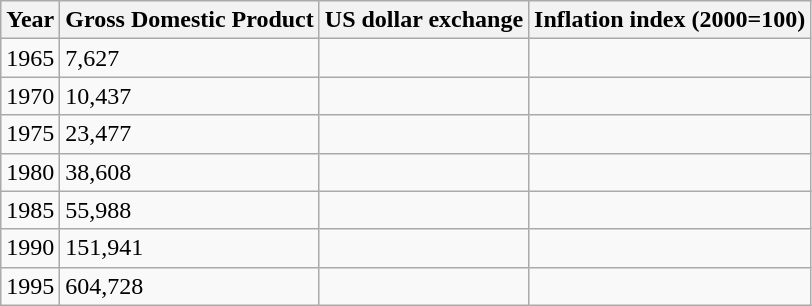<table class="wikitable">
<tr>
<th>Year</th>
<th>Gross Domestic Product</th>
<th>US dollar exchange</th>
<th>Inflation index (2000=100)</th>
</tr>
<tr>
<td>1965</td>
<td>7,627</td>
<td></td>
<td></td>
</tr>
<tr>
<td>1970</td>
<td>10,437</td>
<td></td>
<td></td>
</tr>
<tr>
<td>1975</td>
<td>23,477</td>
<td></td>
<td></td>
</tr>
<tr>
<td>1980</td>
<td>38,608</td>
<td></td>
<td></td>
</tr>
<tr>
<td>1985</td>
<td>55,988</td>
<td></td>
<td></td>
</tr>
<tr>
<td>1990</td>
<td>151,941</td>
<td></td>
<td></td>
</tr>
<tr>
<td>1995</td>
<td>604,728</td>
<td></td>
<td></td>
</tr>
</table>
